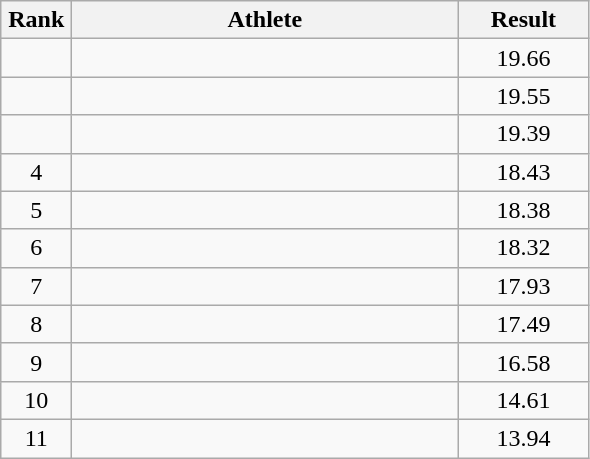<table class=wikitable style="text-align:center">
<tr>
<th width=40>Rank</th>
<th width=250>Athlete</th>
<th width=80>Result</th>
</tr>
<tr>
<td></td>
<td align=left></td>
<td>19.66</td>
</tr>
<tr>
<td></td>
<td align=left></td>
<td>19.55</td>
</tr>
<tr>
<td></td>
<td align=left></td>
<td>19.39</td>
</tr>
<tr>
<td>4</td>
<td align=left></td>
<td>18.43</td>
</tr>
<tr>
<td>5</td>
<td align=left></td>
<td>18.38</td>
</tr>
<tr>
<td>6</td>
<td align=left></td>
<td>18.32</td>
</tr>
<tr>
<td>7</td>
<td align=left></td>
<td>17.93</td>
</tr>
<tr>
<td>8</td>
<td align=left></td>
<td>17.49</td>
</tr>
<tr>
<td>9</td>
<td align=left></td>
<td>16.58</td>
</tr>
<tr>
<td>10</td>
<td align=left></td>
<td>14.61</td>
</tr>
<tr>
<td>11</td>
<td align=left></td>
<td>13.94</td>
</tr>
</table>
